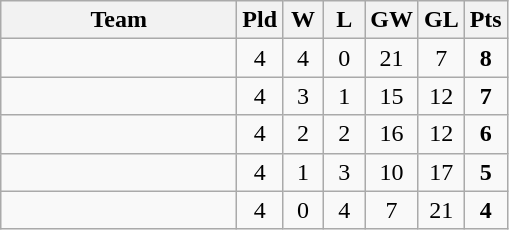<table class="wikitable" style="text-align:center">
<tr>
<th width=150>Team</th>
<th width=20>Pld</th>
<th width=20>W</th>
<th width=20>L</th>
<th width=20>GW</th>
<th width=20>GL</th>
<th width=20>Pts</th>
</tr>
<tr>
<td style="text-align:left;"></td>
<td>4</td>
<td>4</td>
<td>0</td>
<td>21</td>
<td>7</td>
<td><strong>8</strong></td>
</tr>
<tr>
<td style="text-align:left;"></td>
<td>4</td>
<td>3</td>
<td>1</td>
<td>15</td>
<td>12</td>
<td><strong>7</strong></td>
</tr>
<tr>
<td style="text-align:left;"></td>
<td>4</td>
<td>2</td>
<td>2</td>
<td>16</td>
<td>12</td>
<td><strong>6</strong></td>
</tr>
<tr>
<td style="text-align:left;"></td>
<td>4</td>
<td>1</td>
<td>3</td>
<td>10</td>
<td>17</td>
<td><strong>5</strong></td>
</tr>
<tr>
<td style="text-align:left;"></td>
<td>4</td>
<td>0</td>
<td>4</td>
<td>7</td>
<td>21</td>
<td><strong>4</strong></td>
</tr>
</table>
